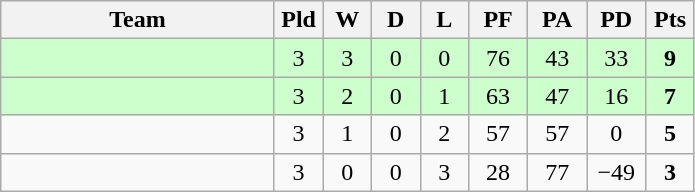<table class="wikitable" style="text-align:center;">
<tr>
<th width=175>Team</th>
<th width=25 abbr="Played">Pld</th>
<th width=25 abbr="Won">W</th>
<th width=25 abbr="Drawn">D</th>
<th width=25 abbr="Lost">L</th>
<th width=32 abbr="Points for">PF</th>
<th width=32 abbr="Points against">PA</th>
<th width=32 abbr="Points difference">PD</th>
<th width=25 abbr="Points">Pts</th>
</tr>
<tr style="background:#cfc;">
<td align=left></td>
<td>3</td>
<td>3</td>
<td>0</td>
<td>0</td>
<td>76</td>
<td>43</td>
<td>33</td>
<td><strong>9</strong></td>
</tr>
<tr style="background:#cfc;">
<td align=left></td>
<td>3</td>
<td>2</td>
<td>0</td>
<td>1</td>
<td>63</td>
<td>47</td>
<td>16</td>
<td><strong>7</strong></td>
</tr>
<tr>
<td align=left></td>
<td>3</td>
<td>1</td>
<td>0</td>
<td>2</td>
<td>57</td>
<td>57</td>
<td>0</td>
<td><strong>5</strong></td>
</tr>
<tr>
<td align=left></td>
<td>3</td>
<td>0</td>
<td>0</td>
<td>3</td>
<td>28</td>
<td>77</td>
<td>−49</td>
<td><strong>3</strong></td>
</tr>
</table>
